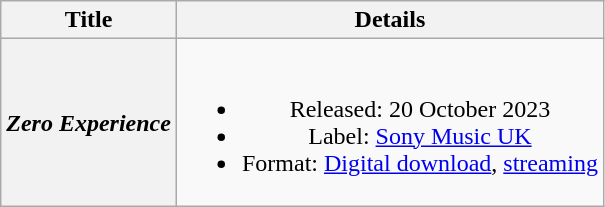<table class="wikitable plainrowheaders" style="text-align:center;">
<tr>
<th scope="col">Title</th>
<th scope="col">Details</th>
</tr>
<tr>
<th scope="row"><em>Zero Experience</em></th>
<td><br><ul><li>Released: 20 October 2023</li><li>Label: <a href='#'>Sony Music UK</a></li><li>Format: <a href='#'>Digital download</a>, <a href='#'>streaming</a></li></ul></td>
</tr>
</table>
